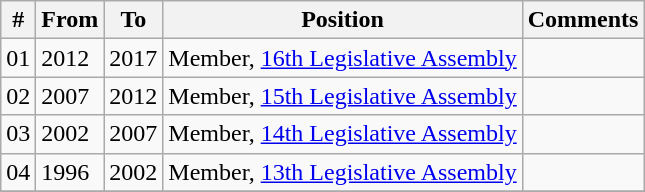<table class="wikitable sortable">
<tr>
<th>#</th>
<th>From</th>
<th>To</th>
<th>Position</th>
<th>Comments</th>
</tr>
<tr>
<td>01</td>
<td>2012</td>
<td>2017</td>
<td>Member, <a href='#'>16th Legislative Assembly</a></td>
<td></td>
</tr>
<tr>
<td>02</td>
<td>2007</td>
<td>2012</td>
<td>Member, <a href='#'>15th Legislative Assembly</a></td>
<td></td>
</tr>
<tr>
<td>03</td>
<td>2002</td>
<td>2007</td>
<td>Member, <a href='#'>14th Legislative Assembly</a></td>
<td></td>
</tr>
<tr>
<td>04</td>
<td>1996</td>
<td>2002</td>
<td>Member, <a href='#'>13th Legislative Assembly</a></td>
<td></td>
</tr>
<tr>
</tr>
</table>
